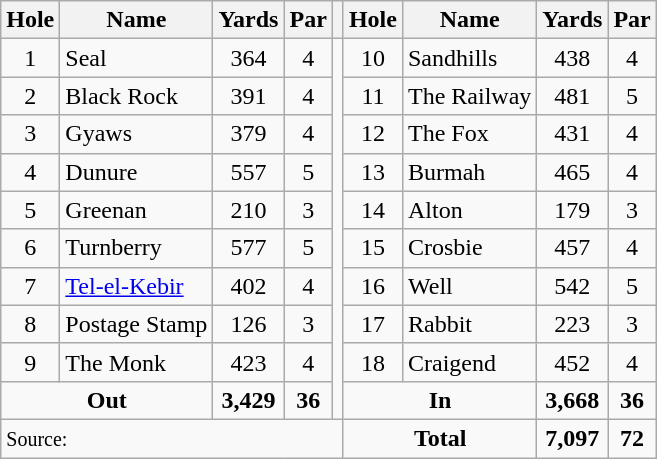<table class=wikitable>
<tr>
<th>Hole</th>
<th>Name</th>
<th>Yards</th>
<th>Par</th>
<th></th>
<th>Hole</th>
<th>Name</th>
<th>Yards</th>
<th>Par</th>
</tr>
<tr>
<td align=center>1</td>
<td>Seal</td>
<td align=center>364</td>
<td align=center>4</td>
<td rowspan=10></td>
<td align=center>10</td>
<td>Sandhills</td>
<td align=center>438</td>
<td align=center>4</td>
</tr>
<tr>
<td align=center>2</td>
<td>Black Rock</td>
<td align=center>391</td>
<td align=center>4</td>
<td align=center>11</td>
<td>The Railway</td>
<td align=center>481</td>
<td align=center>5</td>
</tr>
<tr>
<td align=center>3</td>
<td>Gyaws</td>
<td align=center>379</td>
<td align=center>4</td>
<td align=center>12</td>
<td>The Fox</td>
<td align=center>431</td>
<td align=center>4</td>
</tr>
<tr>
<td align=center>4</td>
<td>Dunure</td>
<td align=center>557</td>
<td align=center>5</td>
<td align=center>13</td>
<td>Burmah</td>
<td align=center>465</td>
<td align=center>4</td>
</tr>
<tr>
<td align=center>5</td>
<td>Greenan</td>
<td align=center>210</td>
<td align=center>3</td>
<td align=center>14</td>
<td>Alton</td>
<td align=center>179</td>
<td align=center>3</td>
</tr>
<tr>
<td align=center>6</td>
<td>Turnberry</td>
<td align=center>577</td>
<td align=center>5</td>
<td align=center>15</td>
<td>Crosbie</td>
<td align=center>457</td>
<td align=center>4</td>
</tr>
<tr>
<td align=center>7</td>
<td><a href='#'>Tel-el-Kebir</a></td>
<td align=center>402</td>
<td align=center>4</td>
<td align=center>16</td>
<td>Well</td>
<td align=center>542</td>
<td align=center>5</td>
</tr>
<tr>
<td align=center>8</td>
<td>Postage Stamp</td>
<td align=center>126</td>
<td align=center>3</td>
<td align=center>17</td>
<td>Rabbit</td>
<td align=center>223</td>
<td align=center>3</td>
</tr>
<tr>
<td align=center>9</td>
<td>The Monk</td>
<td align=center>423</td>
<td align=center>4</td>
<td align=center>18</td>
<td>Craigend</td>
<td align=center>452</td>
<td align=center>4</td>
</tr>
<tr>
<td colspan=2 align=center><strong>Out</strong></td>
<td align=center><strong>3,429</strong></td>
<td align=center><strong>36</strong></td>
<td colspan=2 align=center><strong>In</strong></td>
<td align=center><strong>3,668</strong></td>
<td align=center><strong>36</strong></td>
</tr>
<tr>
<td colspan=5><small>Source:</small></td>
<td colspan=2 align=center><strong>Total</strong></td>
<td align=center><strong>7,097</strong></td>
<td align=center><strong>72</strong></td>
</tr>
</table>
